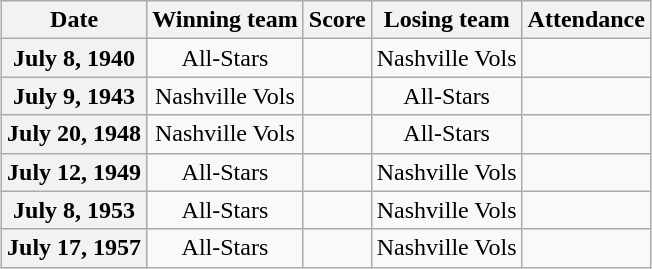<table class="wikitable plainrowheaders" style="margin: 1em auto 1em auto; text-align:center;">
<tr>
<th scope="col">Date</th>
<th scope="col">Winning team</th>
<th scope="col">Score</th>
<th scope="col">Losing team</th>
<th scope="col">Attendance</th>
</tr>
<tr>
<th scope="row" style="text-align:center">July 8, 1940</th>
<td>All-Stars</td>
<td></td>
<td>Nashville Vols</td>
<td></td>
</tr>
<tr>
<th scope="row" style="text-align:center">July 9, 1943</th>
<td>Nashville Vols</td>
<td></td>
<td>All-Stars</td>
<td></td>
</tr>
<tr>
<th scope="row" style="text-align:center">July 20, 1948</th>
<td>Nashville Vols</td>
<td></td>
<td>All-Stars</td>
<td></td>
</tr>
<tr>
<th scope="row" style="text-align:center">July 12, 1949</th>
<td>All-Stars</td>
<td></td>
<td>Nashville Vols</td>
<td></td>
</tr>
<tr>
<th scope="row" style="text-align:center">July 8, 1953</th>
<td>All-Stars</td>
<td></td>
<td>Nashville Vols</td>
<td></td>
</tr>
<tr>
<th scope="row" style="text-align:center">July 17, 1957</th>
<td>All-Stars</td>
<td></td>
<td>Nashville Vols</td>
<td></td>
</tr>
</table>
